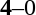<table style="text-align:center">
<tr>
<th width=223></th>
<th width=100></th>
<th width=223></th>
</tr>
<tr>
<td align=right><strong></strong></td>
<td><strong>4</strong>–0</td>
<td align=left></td>
</tr>
</table>
